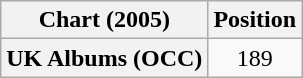<table class="wikitable plainrowheaders" style="text-align:center">
<tr>
<th scope="col">Chart (2005)</th>
<th scope="col">Position</th>
</tr>
<tr>
<th scope="row">UK Albums (OCC)</th>
<td>189</td>
</tr>
</table>
